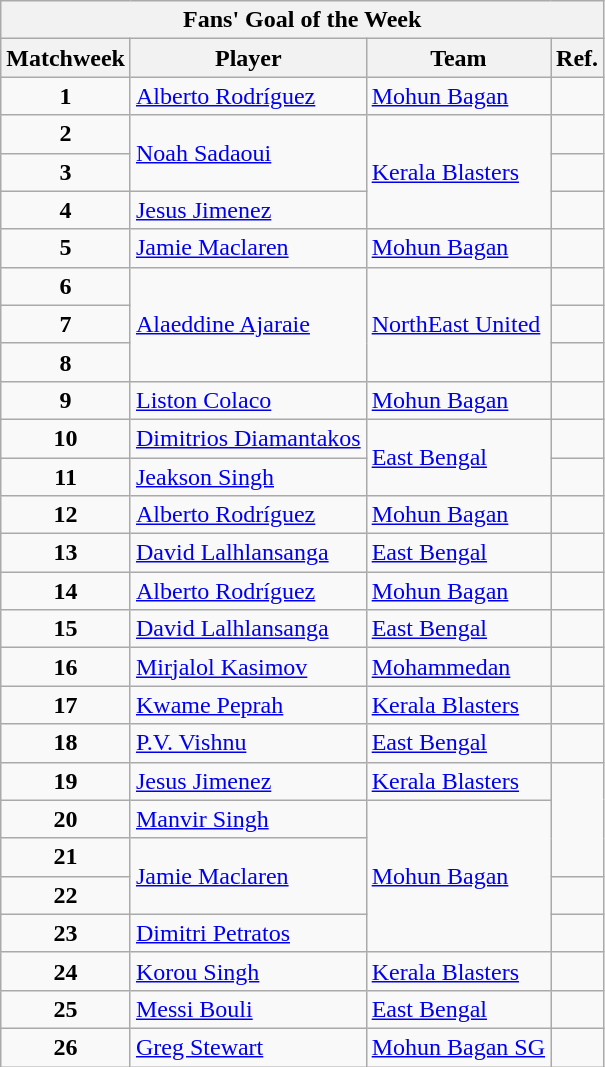<table class="wikitable collapsible collapsed">
<tr>
<th colspan="4">Fans' Goal of the Week</th>
</tr>
<tr>
<th>Matchweek</th>
<th>Player</th>
<th>Team</th>
<th>Ref.</th>
</tr>
<tr>
<td style="text-align: center;"><strong>1</strong></td>
<td> <a href='#'>Alberto Rodríguez</a></td>
<td><a href='#'>Mohun Bagan</a></td>
<td></td>
</tr>
<tr>
<td style="text-align: center;"><strong>2</strong></td>
<td rowspan="2"> <a href='#'>Noah Sadaoui</a></td>
<td rowspan="3"><a href='#'>Kerala Blasters</a></td>
<td></td>
</tr>
<tr>
<td style="text-align: center;"><strong>3</strong></td>
<td></td>
</tr>
<tr>
<td style="text-align: center;"><strong>4</strong></td>
<td> <a href='#'>Jesus Jimenez</a></td>
<td></td>
</tr>
<tr>
<td style="text-align: center;"><strong>5</strong></td>
<td> <a href='#'>Jamie Maclaren</a></td>
<td><a href='#'>Mohun Bagan</a></td>
<td></td>
</tr>
<tr>
<td style="text-align: center;"><strong>6</strong></td>
<td rowspan="3"> <a href='#'>Alaeddine Ajaraie</a></td>
<td rowspan="3"><a href='#'>NorthEast United</a></td>
<td></td>
</tr>
<tr>
<td style="text-align: center;"><strong>7</strong></td>
<td></td>
</tr>
<tr>
<td style="text-align: center;"><strong>8</strong></td>
<td></td>
</tr>
<tr>
<td style="text-align: center;"><strong>9</strong></td>
<td> <a href='#'>Liston Colaco</a></td>
<td><a href='#'>Mohun Bagan</a></td>
<td></td>
</tr>
<tr>
<td style="text-align: center;"><strong>10</strong></td>
<td> <a href='#'>Dimitrios Diamantakos</a></td>
<td rowspan="2"><a href='#'>East Bengal</a></td>
<td></td>
</tr>
<tr>
<td style="text-align: center;"><strong>11</strong></td>
<td> <a href='#'>Jeakson Singh</a></td>
<td></td>
</tr>
<tr>
<td style="text-align: center;"><strong>12</strong></td>
<td> <a href='#'>Alberto Rodríguez</a></td>
<td><a href='#'>Mohun Bagan</a></td>
<td></td>
</tr>
<tr>
<td style="text-align: center;"><strong>13</strong></td>
<td> <a href='#'>David Lalhlansanga</a></td>
<td><a href='#'>East Bengal</a></td>
<td></td>
</tr>
<tr>
<td style="text-align: center;"><strong>14</strong></td>
<td> <a href='#'>Alberto Rodríguez</a></td>
<td><a href='#'>Mohun Bagan</a></td>
<td></td>
</tr>
<tr>
<td style="text-align: center;"><strong>15</strong></td>
<td> <a href='#'>David Lalhlansanga</a></td>
<td><a href='#'>East Bengal</a></td>
<td></td>
</tr>
<tr>
<td style="text-align: center;"><strong>16</strong></td>
<td> <a href='#'>Mirjalol Kasimov</a></td>
<td><a href='#'>Mohammedan</a></td>
<td></td>
</tr>
<tr>
<td style="text-align: center;"><strong>17</strong></td>
<td> <a href='#'>Kwame Peprah</a></td>
<td><a href='#'>Kerala Blasters</a></td>
<td></td>
</tr>
<tr>
<td style="text-align: center;"><strong>18</strong></td>
<td> <a href='#'>P.V. Vishnu</a></td>
<td><a href='#'>East Bengal</a></td>
<td></td>
</tr>
<tr>
<td style="text-align: center;"><strong>19</strong></td>
<td> <a href='#'>Jesus Jimenez</a></td>
<td><a href='#'>Kerala Blasters</a></td>
<td rowspan=3></td>
</tr>
<tr>
<td style="text-align: center;"><strong>20</strong></td>
<td> <a href='#'>Manvir Singh</a></td>
<td rowspan="4"><a href='#'>Mohun Bagan</a></td>
</tr>
<tr>
<td style="text-align: center;"><strong>21</strong></td>
<td rowspan="2"> <a href='#'>Jamie Maclaren</a></td>
</tr>
<tr>
<td style="text-align: center;"><strong>22</strong></td>
<td></td>
</tr>
<tr>
<td style="text-align: center;"><strong>23</strong></td>
<td> <a href='#'>Dimitri Petratos</a></td>
<td></td>
</tr>
<tr>
<td style="text-align: center;"><strong>24</strong></td>
<td> <a href='#'>Korou Singh</a></td>
<td><a href='#'>Kerala Blasters</a></td>
<td></td>
</tr>
<tr>
<td style="text-align: center;"><strong>25</strong></td>
<td> <a href='#'>Messi Bouli</a></td>
<td><a href='#'>East Bengal</a></td>
<td></td>
</tr>
<tr>
<td style="text-align: center;"><strong>26</strong></td>
<td> <a href='#'>Greg Stewart</a></td>
<td><a href='#'>Mohun Bagan SG</a></td>
<td></td>
</tr>
</table>
